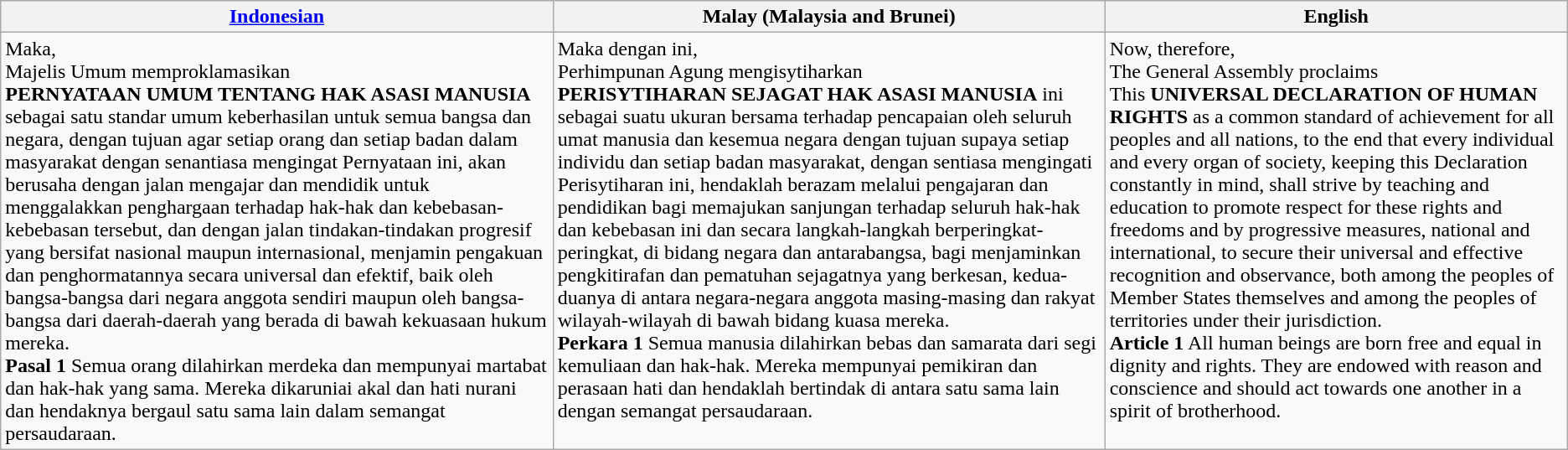<table class="wikitable">
<tr>
<th><a href='#'>Indonesian</a></th>
<th>Malay (Malaysia and Brunei)</th>
<th>English</th>
</tr>
<tr style="vertical-align: top;">
<td lang="id">Maka,<br>Majelis Umum memproklamasikan<br><strong>PERNYATAAN UMUM TENTANG HAK ASASI MANUSIA</strong> sebagai satu standar umum keberhasilan untuk semua bangsa dan negara, dengan tujuan agar setiap orang dan setiap badan dalam masyarakat dengan senantiasa mengingat Pernyataan ini, akan berusaha dengan jalan mengajar dan mendidik untuk menggalakkan penghargaan terhadap hak-hak dan kebebasan-kebebasan tersebut, dan dengan jalan tindakan-tindakan progresif yang bersifat nasional maupun internasional, menjamin pengakuan dan penghormatannya secara universal dan efektif, baik oleh bangsa-bangsa dari negara anggota sendiri maupun oleh bangsa-bangsa dari daerah-daerah yang berada di bawah kekuasaan hukum mereka.<br><strong>Pasal 1</strong> Semua orang dilahirkan merdeka dan mempunyai martabat dan hak-hak yang sama. Mereka dikaruniai akal dan hati nurani dan hendaknya bergaul satu sama lain dalam semangat persaudaraan.</td>
<td lang="zsm">Maka dengan ini,<br>Perhimpunan Agung mengisytiharkan<br><strong>PERISYTIHARAN SEJAGAT HAK ASASI MANUSIA</strong> ini sebagai suatu ukuran bersama terhadap pencapaian oleh seluruh umat manusia dan kesemua negara dengan tujuan supaya setiap individu dan setiap badan masyarakat, dengan sentiasa mengingati Perisytiharan ini, hendaklah berazam melalui pengajaran dan pendidikan bagi memajukan sanjungan terhadap seluruh hak-hak dan kebebasan ini dan secara langkah-langkah berperingkat-peringkat, di bidang negara dan antarabangsa, bagi menjaminkan pengkitirafan dan pematuhan sejagatnya yang berkesan, kedua-duanya di antara negara-negara anggota masing-masing dan rakyat wilayah-wilayah di bawah bidang kuasa mereka.<br><strong>Perkara 1</strong> Semua manusia dilahirkan bebas dan samarata dari segi kemuliaan dan hak-hak. Mereka mempunyai pemikiran dan perasaan hati dan hendaklah bertindak di antara satu sama lain dengan semangat persaudaraan.</td>
<td lang="en">Now, therefore,<br>The General Assembly proclaims<br>This <strong>UNIVERSAL DECLARATION OF HUMAN RIGHTS</strong> as a common standard of achievement for all peoples and all nations, to the end that every individual and every organ of society, keeping this Declaration constantly in mind, shall strive by teaching and education to promote respect for these rights and freedoms and by progressive measures, national and international, to secure their universal and effective recognition and observance, both among the peoples of Member States themselves and among the peoples of territories under their jurisdiction.<br><strong>Article 1</strong> All human beings are born free and equal in dignity and rights. They are endowed with reason and conscience and should act towards one another in a spirit of brotherhood.</td>
</tr>
</table>
